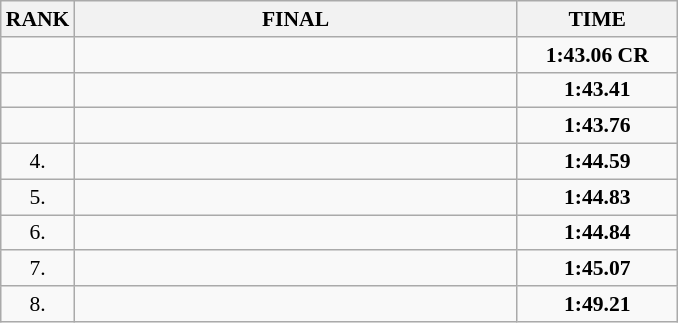<table class="wikitable" style="border-collapse: collapse; font-size: 90%;">
<tr>
<th>RANK</th>
<th style="width: 20em">FINAL</th>
<th style="width: 7em">TIME</th>
</tr>
<tr>
<td align="center"></td>
<td></td>
<td align="center"><strong>1:43.06</strong> <strong>CR</strong></td>
</tr>
<tr>
<td align="center"></td>
<td></td>
<td align="center"><strong>1:43.41</strong></td>
</tr>
<tr>
<td align="center"></td>
<td></td>
<td align="center"><strong>1:43.76</strong></td>
</tr>
<tr>
<td align="center">4.</td>
<td></td>
<td align="center"><strong>1:44.59</strong></td>
</tr>
<tr>
<td align="center">5.</td>
<td></td>
<td align="center"><strong>1:44.83</strong></td>
</tr>
<tr>
<td align="center">6.</td>
<td></td>
<td align="center"><strong>1:44.84</strong></td>
</tr>
<tr>
<td align="center">7.</td>
<td></td>
<td align="center"><strong>1:45.07</strong></td>
</tr>
<tr>
<td align="center">8.</td>
<td></td>
<td align="center"><strong>1:49.21</strong></td>
</tr>
</table>
